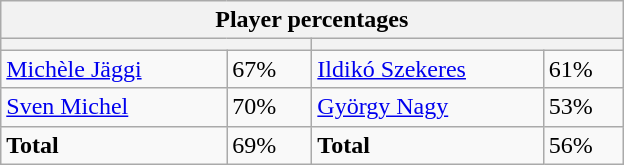<table class="wikitable">
<tr>
<th colspan=4 width=400>Player percentages</th>
</tr>
<tr>
<th colspan=2 width=200 style="white-space:nowrap;"></th>
<th colspan=2 width=200 style="white-space:nowrap;"></th>
</tr>
<tr>
<td><a href='#'>Michèle Jäggi</a></td>
<td>67%</td>
<td><a href='#'>Ildikó Szekeres</a></td>
<td>61%</td>
</tr>
<tr>
<td><a href='#'>Sven Michel</a></td>
<td>70%</td>
<td><a href='#'>György Nagy</a></td>
<td>53%</td>
</tr>
<tr>
<td><strong>Total</strong></td>
<td>69%</td>
<td><strong>Total</strong></td>
<td>56%</td>
</tr>
</table>
